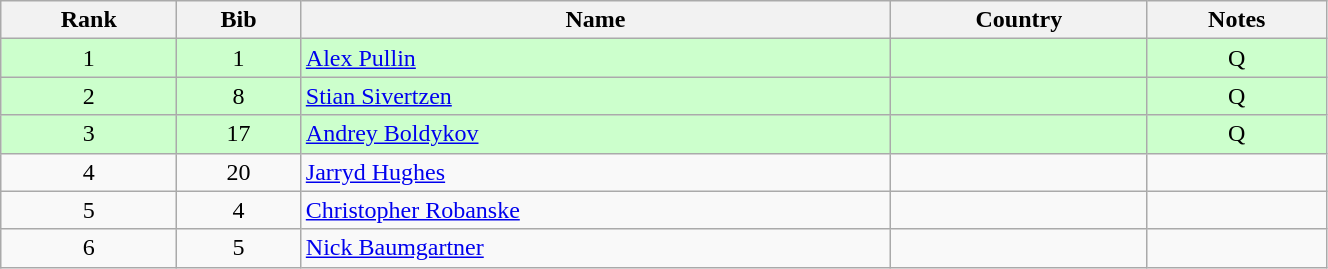<table class="wikitable" style="text-align:center;" width=70%>
<tr>
<th>Rank</th>
<th>Bib</th>
<th>Name</th>
<th>Country</th>
<th>Notes</th>
</tr>
<tr bgcolor="#ccffcc">
<td>1</td>
<td>1</td>
<td align=left><a href='#'>Alex Pullin</a></td>
<td align=left></td>
<td>Q</td>
</tr>
<tr bgcolor="#ccffcc">
<td>2</td>
<td>8</td>
<td align=left><a href='#'>Stian Sivertzen</a></td>
<td align=left></td>
<td>Q</td>
</tr>
<tr bgcolor="#ccffcc">
<td>3</td>
<td>17</td>
<td align=left><a href='#'>Andrey Boldykov</a></td>
<td align=left></td>
<td>Q</td>
</tr>
<tr>
<td>4</td>
<td>20</td>
<td align=left><a href='#'>Jarryd Hughes</a></td>
<td align=left></td>
<td></td>
</tr>
<tr>
<td>5</td>
<td>4</td>
<td align=left><a href='#'>Christopher Robanske</a></td>
<td align=left></td>
<td></td>
</tr>
<tr>
<td>6</td>
<td>5</td>
<td align=left><a href='#'>Nick Baumgartner</a></td>
<td align=left></td>
<td></td>
</tr>
</table>
